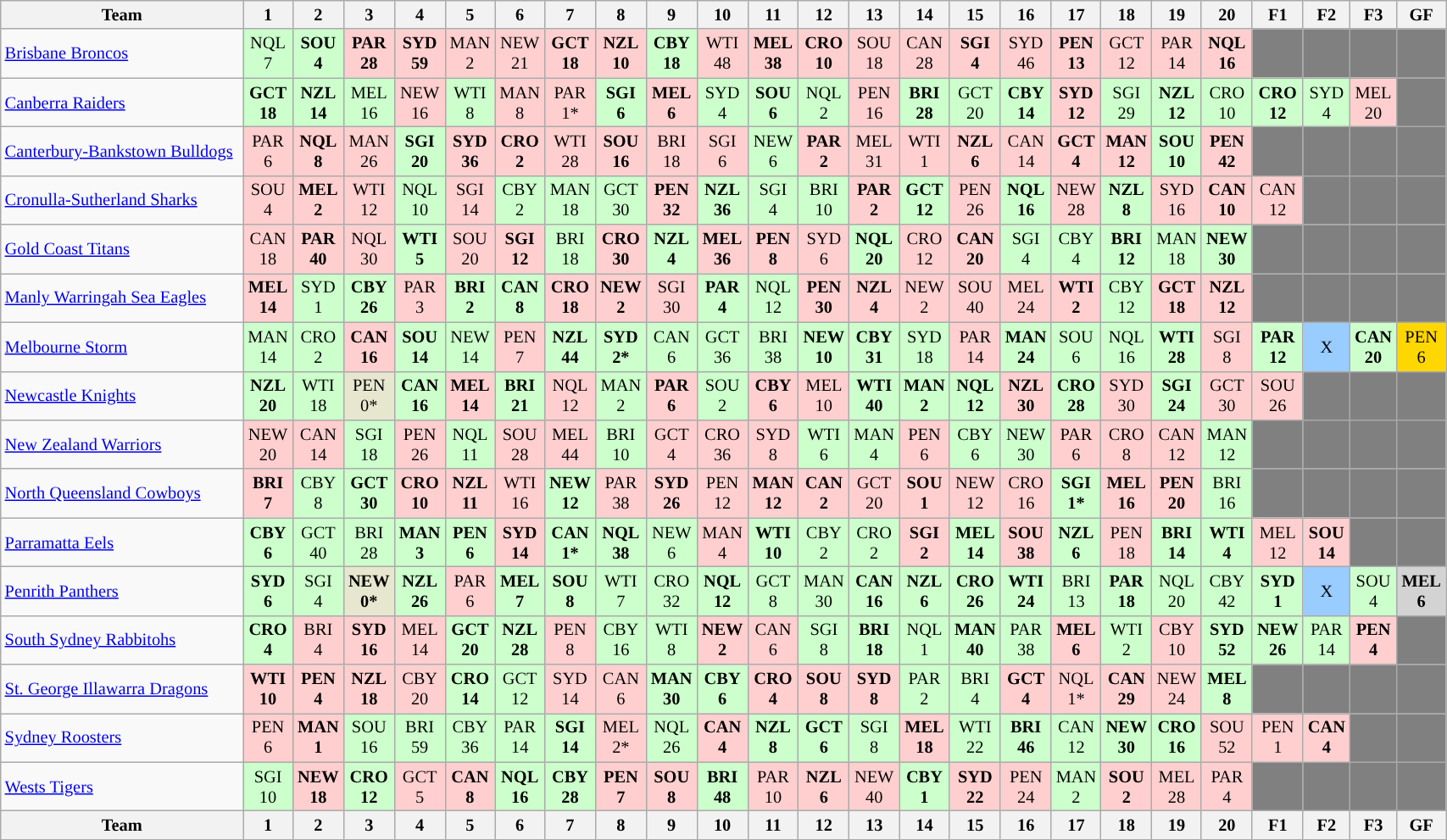<table class="wikitable sortable" style="font-size:85%; text-align:center; width:90%">
<tr valign="top">
<th valign="middle">Team</th>
<th>1</th>
<th>2</th>
<th>3</th>
<th>4</th>
<th>5</th>
<th>6</th>
<th>7</th>
<th>8</th>
<th>9</th>
<th>10</th>
<th>11</th>
<th>12</th>
<th>13</th>
<th>14</th>
<th>15</th>
<th>16</th>
<th>17</th>
<th>18</th>
<th>19</th>
<th>20</th>
<th>F1</th>
<th>F2</th>
<th>F3</th>
<th>GF</th>
</tr>
<tr>
<td align="left"><a href='#'>Brisbane Broncos</a></td>
<td style="background:#cfc;">NQL<br>7</td>
<td style="background:#cfc;"><strong>SOU<br>4</strong></td>
<td style="background:#FFCFCF;"><strong>PAR<br>28</strong></td>
<td style="background:#FFCFCF;"><strong>SYD<br>59</strong></td>
<td style="background:#FFCFCF;">MAN<br>2</td>
<td style="background:#FFCFCF;">NEW<br>21</td>
<td style="background:#FFCFCF;"><strong>GCT<br>18</strong></td>
<td style="background:#FFCFCF;"><strong>NZL<br>10</strong></td>
<td style="background:#cfc;"><strong>CBY<br>18</strong></td>
<td style="background:#FFCFCF;">WTI<br>48</td>
<td style="background:#FFCFCF;"><strong>MEL<br>38</strong></td>
<td style="background:#FFCFCF;"><strong>CRO<br>10</strong></td>
<td style="background:#FFCFCF;">SOU<br>18</td>
<td style="background:#FFCFCF;">CAN<br>28</td>
<td style="background:#FFCFCF;"><strong>SGI<br>4</strong></td>
<td style="background:#FFCFCF;">SYD<br>46</td>
<td style="background:#FFCFCF;"><strong>PEN<br>13</strong></td>
<td style="background:#FFCFCF;">GCT<br>12</td>
<td style="background:#FFCFCF;">PAR<br>14</td>
<td style="background:#FFCFCF;"><strong>NQL<br>16</strong></td>
<td style="background:grey;"></td>
<td style="background:grey;"></td>
<td style="background:grey;"></td>
<td style="background:grey;"></td>
</tr>
<tr>
<td align="left"><a href='#'>Canberra Raiders</a></td>
<td style="background:#cfc;"><strong>GCT<br>18</strong></td>
<td style="background:#cfc;"><strong>NZL<br>14</strong></td>
<td style="background:#cfc;">MEL<br>16</td>
<td style="background:#FFCFCF;">NEW<br>16</td>
<td style="background:#cfc;">WTI<br>8</td>
<td style="background:#FFCFCF;">MAN<br>8</td>
<td style="background:#FFCFCF;">PAR<br>1*</td>
<td style="background:#cfc;"><strong>SGI<br>6</strong></td>
<td style="background:#FFCFCF;"><strong>MEL<br>6</strong></td>
<td style="background:#cfc;">SYD<br>4</td>
<td style="background:#cfc;"><strong>SOU<br>6</strong></td>
<td style="background:#cfc;">NQL<br>2</td>
<td style="background:#FFCFCF;">PEN<br>16</td>
<td style="background:#cfc;"><strong>BRI<br>28</strong></td>
<td style="background:#cfc;">GCT<br>20</td>
<td style="background:#cfc;"><strong>CBY<br>14</strong></td>
<td style="background:#FFCFCF;"><strong>SYD<br>12</strong></td>
<td style="background:#cfc;">SGI<br>29</td>
<td style="background:#cfc;"><strong>NZL<br>12</strong></td>
<td style="background:#cfc;">CRO<br>10</td>
<td style="background:#cfc;"><strong>CRO<br>12</strong></td>
<td style="background:#cfc;">SYD<br>4</td>
<td style="background:#FFCFCF;">MEL<br>20</td>
<td style="background:grey;"></td>
</tr>
<tr>
<td align="left"><a href='#'>Canterbury-Bankstown Bulldogs</a></td>
<td style="background:#FFCFCF;">PAR<br>6</td>
<td style="background:#FFCFCF;"><strong>NQL<br>8</strong></td>
<td style="background:#FFCFCF;">MAN<br>26</td>
<td style="background:#cfc;"><strong>SGI<br>20</strong></td>
<td style="background:#FFCFCF;"><strong>SYD<br>36</strong></td>
<td style="background:#FFCFCF;"><strong>CRO<br>2</strong></td>
<td style="background:#FFCFCF;">WTI<br>28</td>
<td style="background:#FFCFCF;"><strong>SOU<br>16</strong></td>
<td style="background:#FFCFCF;">BRI<br>18</td>
<td style="background:#FFCFCF;">SGI<br>6</td>
<td style="background:#cfc;">NEW<br>6</td>
<td style="background:#FFCFCF;"><strong>PAR<br>2</strong></td>
<td style="background:#FFCFCF;">MEL<br>31</td>
<td style="background:#FFCFCF;">WTI<br>1</td>
<td style="background:#FFCFCF;"><strong>NZL<br>6</strong></td>
<td style="background:#FFCFCF;">CAN<br>14</td>
<td style="background:#FFCFCF;"><strong>GCT<br>4</strong></td>
<td style="background:#FFCFCF;"><strong>MAN<br>12</strong></td>
<td style="background:#cfc;"><strong>SOU<br>10</strong></td>
<td style="background:#FFCFCF;"><strong>PEN<br>42</strong></td>
<td style="background:grey;"></td>
<td style="background:grey;"></td>
<td style="background:grey;"></td>
<td style="background:grey;"></td>
</tr>
<tr>
<td align="left"><a href='#'>Cronulla-Sutherland Sharks</a></td>
<td style="background:#FFCFCF;">SOU<br>4</td>
<td style="background:#FFCFCF;"><strong>MEL<br>2</strong></td>
<td style="background:#FFCFCF;">WTI<br>12</td>
<td style="background:#cfc;">NQL<br>10</td>
<td style="background:#FFCFCF;">SGI<br>14</td>
<td style="background:#cfc;">CBY<br>2</td>
<td style="background:#cfc;">MAN<br>18</td>
<td style="background:#cfc;">GCT<br>30</td>
<td style="background:#FFCFCF;"><strong>PEN<br>32</strong></td>
<td style="background:#cfc;"><strong>NZL<br>36</strong></td>
<td style="background:#cfc;">SGI<br>4</td>
<td style="background:#cfc;">BRI<br>10</td>
<td style="background:#FFCFCF;"><strong>PAR<br>2</strong></td>
<td style="background:#cfc;"><strong>GCT<br>12</strong></td>
<td style="background:#FFCFCF;">PEN<br>26</td>
<td style="background:#cfc;"><strong>NQL<br>16</strong></td>
<td style="background:#FFCFCF;">NEW<br>28</td>
<td style="background:#cfc;"><strong>NZL<br>8</strong></td>
<td style="background:#FFCFCF;">SYD<br>16</td>
<td style="background:#FFCFCF;"><strong>CAN<br>10</strong></td>
<td style="background:#FFCFCF;">CAN<br>12</td>
<td style="background:grey;"></td>
<td style="background:grey;"></td>
<td style="background:grey;"></td>
</tr>
<tr>
<td align="left"><a href='#'>Gold Coast Titans</a></td>
<td style="background:#FFCFCF;">CAN<br>18</td>
<td style="background:#FFCFCF;"><strong>PAR<br>40</strong></td>
<td style="background:#FFCFCF;">NQL<br>30</td>
<td style="background:#cfc;"><strong>WTI<br>5</strong></td>
<td style="background:#FFCFCF;">SOU<br>20</td>
<td style="background:#FFCFCF;"><strong>SGI<br>12</strong></td>
<td style="background:#cfc;">BRI<br>18</td>
<td style="background:#FFCFCF;"><strong>CRO<br>30</strong></td>
<td style="background:#cfc;"><strong>NZL<br>4</strong></td>
<td style="background:#FFCFCF;"><strong>MEL<br>36</strong></td>
<td style="background:#FFCFCF;"><strong>PEN<br>8</strong></td>
<td style="background:#FFCFCF;">SYD<br>6</td>
<td style="background:#cfc;"><strong>NQL<br>20</strong></td>
<td style="background:#FFCFCF;">CRO<br>12</td>
<td style="background:#FFCFCF;"><strong>CAN<br>20</strong></td>
<td style="background:#cfc;">SGI<br>4</td>
<td style="background:#cfc;">CBY<br>4</td>
<td style="background:#cfc;"><strong>BRI<br>12</strong></td>
<td style="background:#cfc;">MAN<br>18</td>
<td style="background:#cfc;"><strong>NEW<br>30</strong></td>
<td style="background:grey;"></td>
<td style="background:grey;"></td>
<td style="background:grey;"></td>
<td style="background:grey;"></td>
</tr>
<tr>
<td align="left"><a href='#'>Manly Warringah Sea Eagles</a></td>
<td style="background:#FFCFCF;"><strong>MEL<br>14</strong></td>
<td style="background:#cfc;">SYD<br>1</td>
<td style="background:#cfc;"><strong>CBY<br>26</strong></td>
<td style="background:#FFCFCF;">PAR<br>3</td>
<td style="background:#cfc;"><strong>BRI<br>2</strong></td>
<td style="background:#cfc;"><strong>CAN<br>8</strong></td>
<td style="background:#FFCFCF;"><strong>CRO<br>18</strong></td>
<td style="background:#FFCFCF;"><strong>NEW<br>2</strong></td>
<td style="background:#FFCFCF;">SGI<br>30</td>
<td style="background:#cfc;"><strong>PAR<br>4</strong></td>
<td style="background:#cfc;">NQL<br>12</td>
<td style="background:#FFCFCF;"><strong>PEN<br>30</strong></td>
<td style="background:#FFCFCF;"><strong>NZL<br>4</strong></td>
<td style="background:#FFCFCF;">NEW<br>2</td>
<td style="background:#FFCFCF;">SOU<br>40</td>
<td style="background:#FFCFCF;">MEL<br>24</td>
<td style="background:#FFCFCF;"><strong>WTI<br>2</strong></td>
<td style="background:#cfc;">CBY<br>12</td>
<td style="background:#FFCFCF;"><strong>GCT<br>18</strong></td>
<td style="background:#FFCFCF;"><strong>NZL<br>12</strong></td>
<td style="background:grey;"></td>
<td style="background:grey;"></td>
<td style="background:grey;"></td>
<td style="background:grey;"></td>
</tr>
<tr>
<td align="left"><a href='#'>Melbourne Storm</a></td>
<td style="background:#cfc;">MAN<br>14</td>
<td style="background:#cfc;">CRO<br>2</td>
<td style="background:#FFCFCF;"><strong>CAN<br>16</strong></td>
<td style="background:#cfc;"><strong>SOU<br>14</strong></td>
<td style="background:#cfc;">NEW<br>14</td>
<td style="background:#FFCFCF;">PEN<br>7</td>
<td style="background:#cfc;"><strong>NZL<br>44</strong></td>
<td style="background:#cfc;"><strong>SYD<br>2*</strong></td>
<td style="background:#cfc;">CAN<br>6</td>
<td style="background:#cfc;">GCT<br>36</td>
<td style="background:#cfc;">BRI<br>38</td>
<td style="background:#cfc;"><strong>NEW<br>10</strong></td>
<td style="background:#cfc;"><strong>CBY<br>31</strong></td>
<td style="background:#cfc;">SYD<br>18</td>
<td style="background:#FFCFCF;">PAR<br>14</td>
<td style="background:#cfc;"><strong>MAN<br>24</strong></td>
<td style="background:#cfc;">SOU<br>6</td>
<td style="background:#cfc;">NQL<br>16</td>
<td style="background:#cfc;"><strong>WTI<br>28</strong></td>
<td style="background:#FFCFCF;">SGI<br>8</td>
<td style="background:#cfc;"><strong>PAR<br>12</strong></td>
<td style="background:#9cf;">X</td>
<td style="background:#cfc;"><strong>CAN<br>20</strong></td>
<td style="background:gold;">PEN<br>6</td>
</tr>
<tr>
<td align="left"><a href='#'>Newcastle Knights</a></td>
<td style="background:#cfc;"><strong>NZL<br>20</strong></td>
<td style="background:#cfc;">WTI<br>18</td>
<td style="background:#E6E7CE">PEN<br>0*</td>
<td style="background:#cfc;"><strong>CAN<br>16</strong></td>
<td style="background:#FFCFCF;"><strong>MEL<br>14</strong></td>
<td style="background:#cfc;"><strong>BRI<br>21</strong></td>
<td style="background:#FFCFCF;">NQL<br>12</td>
<td style="background:#cfc;">MAN<br>2</td>
<td style="background:#FFCFCF;"><strong>PAR<br>6</strong></td>
<td style="background:#cfc;">SOU<br>2</td>
<td style="background:#FFCFCF;"><strong>CBY<br>6</strong></td>
<td style="background:#FFCFCF;">MEL<br>10</td>
<td style="background:#cfc;"><strong>WTI<br>40</strong></td>
<td style="background:#cfc;"><strong>MAN<br>2</strong></td>
<td style="background:#cfc;"><strong>NQL<br>12</strong></td>
<td style="background:#FFCFCF;"><strong>NZL<br>30</strong></td>
<td style="background:#cfc;"><strong>CRO<br>28</strong></td>
<td style="background:#FFCFCF;">SYD<br>30</td>
<td style="background:#cfc;"><strong>SGI<br>24</strong></td>
<td style="background:#FFCFCF;">GCT<br>30</td>
<td style="background:#FFCFCF;">SOU<br>26</td>
<td style="background:grey;"></td>
<td style="background:grey;"></td>
<td style="background:grey;"></td>
</tr>
<tr>
<td align="left"><a href='#'>New Zealand Warriors</a></td>
<td style="background:#FFCFCF;">NEW<br>20</td>
<td style="background:#FFCFCF;">CAN<br>14</td>
<td style="background:#cfc;">SGI<br>18</td>
<td style="background:#FFCFCF;">PEN<br>26</td>
<td style="background:#cfc;">NQL<br>11</td>
<td style="background:#FFCFCF;">SOU<br>28</td>
<td style="background:#FFCFCF;">MEL<br>44</td>
<td style="background:#cfc;">BRI<br>10</td>
<td style="background:#FFCFCF;">GCT<br>4</td>
<td style="background:#FFCFCF;">CRO<br>36</td>
<td style="background:#FFCFCF;">SYD<br>8</td>
<td style="background:#cfc;">WTI<br>6</td>
<td style="background:#cfc;">MAN<br>4</td>
<td style="background:#FFCFCF;">PEN<br>6</td>
<td style="background:#cfc;">CBY<br>6</td>
<td style="background:#cfc;">NEW<br>30</td>
<td style="background:#FFCFCF;">PAR<br>6</td>
<td style="background:#FFCFCF;">CRO<br>8</td>
<td style="background:#FFCFCF;">CAN<br>12</td>
<td style="background:#cfc;">MAN<br>12</td>
<td style="background:grey;"></td>
<td style="background:grey;"></td>
<td style="background:grey;"></td>
<td style="background:grey;"></td>
</tr>
<tr>
<td align="left"><a href='#'>North Queensland Cowboys</a></td>
<td style="background:#FFCFCF;"><strong>BRI<br>7</strong></td>
<td style="background:#cfc;">CBY<br>8</td>
<td style="background:#cfc;"><strong>GCT<br>30</strong></td>
<td style="background:#FFCFCF;"><strong>CRO<br>10</strong></td>
<td style="background:#FFCFCF;"><strong>NZL<br>11</strong></td>
<td style="background:#FFCFCF;">WTI<br>16</td>
<td style="background:#cfc;"><strong>NEW<br>12</strong></td>
<td style="background:#FFCFCF;">PAR<br>38</td>
<td style="background:#FFCFCF;"><strong>SYD<br>26</strong></td>
<td style="background:#FFCFCF;">PEN<br>12</td>
<td style="background:#FFCFCF;"><strong>MAN<br>12</strong></td>
<td style="background:#FFCFCF;"><strong>CAN<br>2</strong></td>
<td style="background:#FFCFCF;">GCT<br>20</td>
<td style="background:#FFCFCF;"><strong>SOU<br>1</strong></td>
<td style="background:#FFCFCF;">NEW<br>12</td>
<td style="background:#FFCFCF;">CRO<br>16</td>
<td style="background:#cfc;"><strong>SGI<br>1*</strong></td>
<td style="background:#FFCFCF;"><strong>MEL<br>16</strong></td>
<td style="background:#FFCFCF;"><strong>PEN<br>20</strong></td>
<td style="background:#cfc;">BRI<br>16</td>
<td style="background:grey;"></td>
<td style="background:grey;"></td>
<td style="background:grey;"></td>
<td style="background:grey;"></td>
</tr>
<tr>
<td align="left"><a href='#'>Parramatta Eels</a></td>
<td style="background:#cfc;"><strong>CBY<br>6</strong></td>
<td style="background:#cfc;">GCT<br>40</td>
<td style="background:#cfc;">BRI<br>28</td>
<td style="background:#cfc;"><strong>MAN<br>3</strong></td>
<td style="background:#cfc;"><strong>PEN<br>6</strong></td>
<td style="background:#FFCFCF;"><strong>SYD<br>14</strong></td>
<td style="background:#cfc;"><strong>CAN<br>1*</strong></td>
<td style="background:#cfc;"><strong>NQL<br>38</strong></td>
<td style="background:#cfc;">NEW<br>6</td>
<td style="background:#FFCFCF;">MAN<br>4</td>
<td style="background:#cfc;"><strong>WTI<br>10</strong></td>
<td style="background:#cfc;">CBY<br>2</td>
<td style="background:#cfc;">CRO<br>2</td>
<td style="background:#FFCFCF;"><strong>SGI<br>2</strong></td>
<td style="background:#cfc;"><strong>MEL<br>14</strong></td>
<td style="background:#FFCFCF;"><strong>SOU<br>38</strong></td>
<td style="background:#cfc;"><strong>NZL<br>6</strong></td>
<td style="background:#FFCFCF;">PEN<br>18</td>
<td style="background:#cfc;"><strong>BRI<br>14</strong></td>
<td style="background:#cfc;"><strong>WTI<br>4</strong></td>
<td style="background:#FFCFCF;">MEL<br>12</td>
<td style="background:#FFCFCF;"><strong>SOU<br>14</strong></td>
<td style="background:grey;"></td>
<td style="background:grey;"></td>
</tr>
<tr>
<td align="left"><a href='#'>Penrith Panthers</a></td>
<td style="background:#cfc;"><strong>SYD<br>6</strong></td>
<td style="background:#cfc;">SGI<br>4</td>
<td style="background:#E6E7CE"><strong>NEW<br>0*</strong></td>
<td style="background:#cfc;"><strong>NZL<br>26</strong></td>
<td style="background:#FFCFCF;">PAR<br>6</td>
<td style="background:#cfc;"><strong>MEL<br>7</strong></td>
<td style="background:#cfc;"><strong>SOU<br>8</strong></td>
<td style="background:#cfc;">WTI<br>7</td>
<td style="background:#cfc;">CRO<br>32</td>
<td style="background:#cfc;"><strong>NQL<br>12</strong></td>
<td style="background:#cfc;">GCT<br>8</td>
<td style="background:#cfc;">MAN<br>30</td>
<td style="background:#cfc;"><strong>CAN<br>16</strong></td>
<td style="background:#cfc;"><strong>NZL<br>6</strong></td>
<td style="background:#cfc;"><strong>CRO<br>26</strong></td>
<td style="background:#cfc;"><strong>WTI<br>24</strong></td>
<td style="background:#cfc;">BRI<br>13</td>
<td style="background:#cfc;"><strong>PAR<br>18</strong></td>
<td style="background:#cfc;">NQL<br>20</td>
<td style="background:#cfc;">CBY<br>42</td>
<td style="background:#cfc;"><strong>SYD<br>1</strong></td>
<td style="background:#9cf;">X</td>
<td style="background:#cfc;">SOU<br>4</td>
<td style="background:#D3D3D3;"><strong>MEL<br>6</strong></td>
</tr>
<tr>
<td align="left"><a href='#'>South Sydney Rabbitohs</a></td>
<td style="background:#cfc;"><strong>CRO<br>4</strong></td>
<td style="background:#FFCFCF;">BRI<br>4</td>
<td style="background:#FFCFCF;"><strong>SYD<br>16</strong></td>
<td style="background:#FFCFCF;">MEL<br>14</td>
<td style="background:#cfc;"><strong>GCT<br>20</strong></td>
<td style="background:#cfc;"><strong>NZL<br>28</strong></td>
<td style="background:#FFCFCF;">PEN<br>8</td>
<td style="background:#cfc;">CBY<br>16</td>
<td style="background:#cfc;">WTI<br>8</td>
<td style="background:#FFCFCF;"><strong>NEW<br>2</strong></td>
<td style="background:#FFCFCF;">CAN<br>6</td>
<td style="background:#cfc;">SGI<br>8</td>
<td style="background:#cfc;"><strong>BRI<br>18</strong></td>
<td style="background:#cfc;">NQL<br>1</td>
<td style="background:#cfc;"><strong>MAN<br>40</strong></td>
<td style="background:#cfc;">PAR<br>38</td>
<td style="background:#FFCFCF;"><strong>MEL<br>6</strong></td>
<td style="background:#cfc;">WTI<br>2</td>
<td style="background:#FFCFCF;">CBY<br>10</td>
<td style="background:#cfc;"><strong>SYD<br>52</strong></td>
<td style="background:#cfc;"><strong>NEW<br>26</strong></td>
<td style="background:#cfc;">PAR<br>14</td>
<td style="background:#FFCFCF;"><strong>PEN<br>4</strong></td>
<td style="background:grey;"></td>
</tr>
<tr>
<td align="left"><a href='#'>St. George Illawarra Dragons</a></td>
<td style="background:#FFCFCF;"><strong>WTI<br>10</strong></td>
<td style="background:#FFCFCF;"><strong>PEN<br>4</strong></td>
<td style="background:#FFCFCF;"><strong>NZL<br>18</strong></td>
<td style="background:#FFCFCF;">CBY<br>20</td>
<td style="background:#cfc;"><strong>CRO<br>14</strong></td>
<td style="background:#cfc;">GCT<br>12</td>
<td style="background:#FFCFCF;">SYD<br>14</td>
<td style="background:#FFCFCF;">CAN<br>6</td>
<td style="background:#cfc;"><strong>MAN<br>30</strong></td>
<td style="background:#cfc;"><strong>CBY<br>6</strong></td>
<td style="background:#FFCFCF;"><strong>CRO<br>4</strong></td>
<td style="background:#FFCFCF;"><strong>SOU<br>8</strong></td>
<td style="background:#FFCFCF;"><strong>SYD<br>8</strong></td>
<td style="background:#cfc;">PAR<br>2</td>
<td style="background:#cfc;">BRI<br>4</td>
<td style="background:#FFCFCF;"><strong>GCT<br>4</strong></td>
<td style="background:#FFCFCF;">NQL<br>1*</td>
<td style="background:#FFCFCF;"><strong>CAN<br>29</strong></td>
<td style="background:#FFCFCF;">NEW<br>24</td>
<td style="background:#cfc;"><strong>MEL<br>8</strong></td>
<td style="background:grey;"></td>
<td style="background:grey;"></td>
<td style="background:grey;"></td>
<td style="background:grey;"></td>
</tr>
<tr>
<td align="left"><a href='#'>Sydney Roosters</a></td>
<td style="background:#FFCFCF;">PEN<br>6</td>
<td style="background:#FFCFCF;"><strong>MAN<br>1</strong></td>
<td style="background:#cfc;">SOU<br>16</td>
<td style="background:#cfc;">BRI<br>59</td>
<td style="background:#cfc;">CBY<br>36</td>
<td style="background:#cfc;">PAR<br>14</td>
<td style="background:#cfc;"><strong>SGI<br>14</strong></td>
<td style="background:#FFCFCF;">MEL<br>2*</td>
<td style="background:#cfc;">NQL<br>26</td>
<td style="background:#FFCFCF;"><strong>CAN<br>4</strong></td>
<td style="background:#cfc;"><strong>NZL<br>8</strong></td>
<td style="background:#cfc;"><strong>GCT<br>6</strong></td>
<td style="background:#cfc;">SGI<br>8</td>
<td style="background:#FFCFCF;"><strong>MEL<br>18</strong></td>
<td style="background:#cfc;">WTI<br>22</td>
<td style="background:#cfc;"><strong>BRI<br>46</strong></td>
<td style="background:#cfc;">CAN<br>12</td>
<td style="background:#cfc;"><strong>NEW<br>30</strong></td>
<td style="background:#cfc;"><strong>CRO<br>16</strong></td>
<td style="background:#FFCFCF;">SOU<br>52</td>
<td style="background:#FFCFCF;">PEN<br>1</td>
<td style="background:#FFCFCF;"><strong>CAN<br>4</strong></td>
<td style="background:grey;"></td>
<td style="background:grey;"></td>
</tr>
<tr>
<td align="left"><a href='#'>Wests Tigers</a></td>
<td style="background:#cfc;">SGI<br>10</td>
<td style="background:#FFCFCF;"><strong>NEW<br>18</strong></td>
<td style="background:#cfc;"><strong>CRO<br>12</strong></td>
<td style="background:#FFCFCF;">GCT<br>5</td>
<td style="background:#FFCFCF;"><strong>CAN<br>8</strong></td>
<td style="background:#cfc;"><strong>NQL<br>16</strong></td>
<td style="background:#cfc;"><strong>CBY<br>28</strong></td>
<td style="background:#FFCFCF;"><strong>PEN<br>7</strong></td>
<td style="background:#FFCFCF;"><strong>SOU<br>8</strong></td>
<td style="background:#cfc;"><strong>BRI<br>48</strong></td>
<td style="background:#FFCFCF;">PAR<br>10</td>
<td style="background:#FFCFCF;"><strong>NZL<br>6</strong></td>
<td style="background:#FFCFCF;">NEW<br>40</td>
<td style="background:#cfc;"><strong>CBY<br>1</strong></td>
<td style="background:#FFCFCF;"><strong>SYD<br>22</strong></td>
<td style="background:#FFCFCF;">PEN<br>24</td>
<td style="background:#cfc;">MAN<br>2</td>
<td style="background:#FFCFCF;"><strong>SOU<br>2</strong></td>
<td style="background:#FFCFCF;">MEL<br>28</td>
<td style="background:#FFCFCF;">PAR<br>4</td>
<td style="background:grey;"></td>
<td style="background:grey;"></td>
<td style="background:grey;"></td>
<td style="background:grey;"></td>
</tr>
<tr valign="top">
<th valign="middle">Team</th>
<th>1</th>
<th>2</th>
<th>3</th>
<th>4</th>
<th>5</th>
<th>6</th>
<th>7</th>
<th>8</th>
<th>9</th>
<th>10</th>
<th>11</th>
<th>12</th>
<th>13</th>
<th>14</th>
<th>15</th>
<th>16</th>
<th>17</th>
<th>18</th>
<th>19</th>
<th>20</th>
<th>F1</th>
<th>F2</th>
<th>F3</th>
<th>GF</th>
</tr>
</table>
